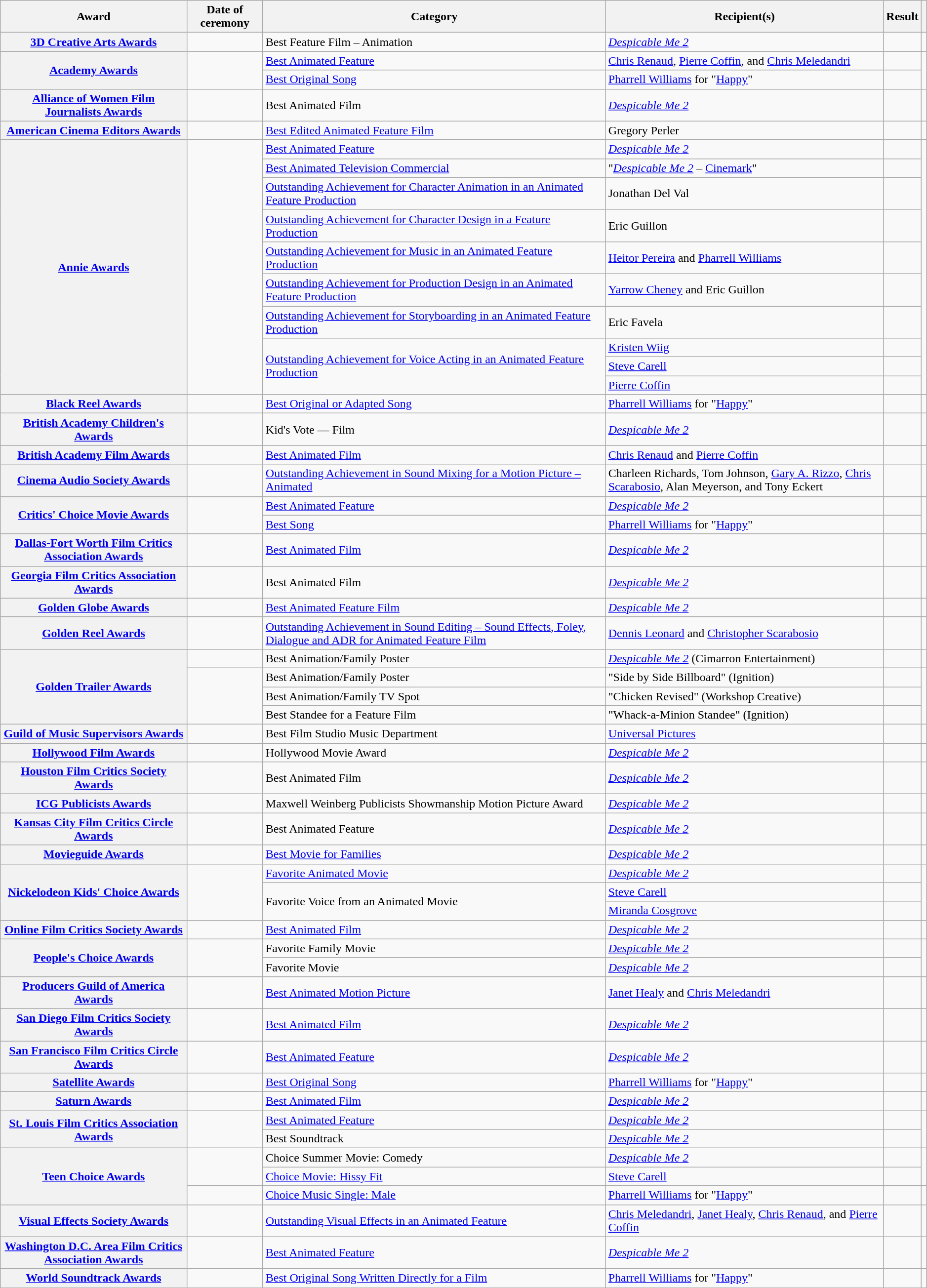<table class="wikitable sortable plainrowheaders" style="width: 99%;">
<tr>
<th scope="col">Award</th>
<th scope="col">Date of ceremony</th>
<th scope="col">Category</th>
<th scope="col" style="width:30%;">Recipient(s)</th>
<th scope="col">Result</th>
<th scope="col" class="unsortable"></th>
</tr>
<tr>
<th scope="row"><a href='#'>3D Creative Arts Awards</a></th>
<td></td>
<td>Best Feature Film – Animation</td>
<td><em><a href='#'>Despicable Me 2</a></em></td>
<td></td>
<td style="text-align:center;"><br></td>
</tr>
<tr>
<th scope="rowgroup" rowspan="2"><a href='#'>Academy Awards</a></th>
<td rowspan="2"><a href='#'></a></td>
<td><a href='#'>Best Animated Feature</a></td>
<td data-sort-value="Renaud, Chris; Coffin, Pierre; and Meledandri, Chris"><a href='#'>Chris Renaud</a>, <a href='#'>Pierre Coffin</a>, and <a href='#'>Chris Meledandri</a></td>
<td></td>
<td rowspan="2" style="text-align:center;"><br></td>
</tr>
<tr>
<td><a href='#'>Best Original Song</a></td>
<td data-sort-value="Williams, Pharrell"><a href='#'>Pharrell Williams</a> for "<a href='#'>Happy</a>"</td>
<td></td>
</tr>
<tr>
<th scope="row"><a href='#'>Alliance of Women Film Journalists Awards</a></th>
<td></td>
<td>Best Animated Film</td>
<td><em><a href='#'>Despicable Me 2</a></em></td>
<td></td>
<td style="text-align:center;"><br></td>
</tr>
<tr>
<th scope="row"><a href='#'>American Cinema Editors Awards</a></th>
<td><a href='#'></a></td>
<td><a href='#'>Best Edited Animated Feature Film</a></td>
<td data-sort-value="Perler, Gregory">Gregory Perler</td>
<td></td>
<td style="text-align:center;"><br></td>
</tr>
<tr>
<th scope="rowgroup" rowspan="10"><a href='#'>Annie Awards</a></th>
<td rowspan="10"><a href='#'></a></td>
<td><a href='#'>Best Animated Feature</a></td>
<td><em><a href='#'>Despicable Me 2</a></em></td>
<td></td>
<td rowspan="10" style="text-align:center;"></td>
</tr>
<tr>
<td><a href='#'>Best Animated Television Commercial</a></td>
<td data-sort-value="Despicable Me 2 – Cinemark">"<em><a href='#'>Despicable Me 2</a></em> – <a href='#'>Cinemark</a>"</td>
<td></td>
</tr>
<tr>
<td><a href='#'>Outstanding Achievement for Character Animation in an Animated Feature Production</a></td>
<td data-sort-value="Del Val, Jonathan">Jonathan Del Val</td>
<td></td>
</tr>
<tr>
<td><a href='#'>Outstanding Achievement for Character Design in a Feature Production</a></td>
<td data-sort-value="Guillon, Eric">Eric Guillon</td>
<td></td>
</tr>
<tr>
<td><a href='#'>Outstanding Achievement for Music in an Animated Feature Production</a></td>
<td data-sort-value="Pereira, Heitor and Williams, Pharrell"><a href='#'>Heitor Pereira</a> and <a href='#'>Pharrell Williams</a></td>
<td></td>
</tr>
<tr>
<td><a href='#'>Outstanding Achievement for Production Design in an Animated Feature Production</a></td>
<td data-sort-value="Cheney, Yarrow and Guillon, Eric"><a href='#'>Yarrow Cheney</a> and Eric Guillon</td>
<td></td>
</tr>
<tr>
<td><a href='#'>Outstanding Achievement for Storyboarding in an Animated Feature Production</a></td>
<td data-sort-value="Favela, Eric">Eric Favela</td>
<td></td>
</tr>
<tr>
<td rowspan="3"><a href='#'>Outstanding Achievement for Voice Acting in an Animated Feature Production</a></td>
<td data-sort-value="Wiig, Kristen"><a href='#'>Kristen Wiig</a></td>
<td></td>
</tr>
<tr>
<td data-sort-value="Carell, Steve"><a href='#'>Steve Carell</a></td>
<td></td>
</tr>
<tr>
<td data-sort-value="Coffin, Pierre"><a href='#'>Pierre Coffin</a></td>
<td></td>
</tr>
<tr>
<th scope="row"><a href='#'>Black Reel Awards</a></th>
<td><a href='#'></a></td>
<td><a href='#'>Best Original or Adapted Song</a></td>
<td data-sort-value="Williams, Pharrell"><a href='#'>Pharrell Williams</a> for "<a href='#'>Happy</a>"</td>
<td></td>
<td style="text-align:center;"><br></td>
</tr>
<tr>
<th scope="row"><a href='#'>British Academy Children's Awards</a></th>
<td></td>
<td>Kid's Vote — Film</td>
<td><em><a href='#'>Despicable Me 2</a></em></td>
<td></td>
<td style="text-align:center;"><br></td>
</tr>
<tr>
<th scope="row"><a href='#'>British Academy Film Awards</a></th>
<td><a href='#'></a></td>
<td><a href='#'>Best Animated Film</a></td>
<td data-sort-value="Renaud, Chris and Coffin, Pierre"><a href='#'>Chris Renaud</a> and <a href='#'>Pierre Coffin</a></td>
<td></td>
<td style="text-align:center;"></td>
</tr>
<tr>
<th scope="row"><a href='#'>Cinema Audio Society Awards</a></th>
<td><a href='#'></a></td>
<td><a href='#'>Outstanding Achievement in Sound Mixing for a Motion Picture – Animated</a></td>
<td data-sort-value="Richards, Charleen; Johnson, Tom; Rizzo, Gary A.; Scarabosio, Chris; Meyerson, Alan; and Eckert, Tony">Charleen Richards, Tom Johnson, <a href='#'>Gary A. Rizzo</a>, <a href='#'>Chris Scarabosio</a>, Alan Meyerson, and Tony Eckert</td>
<td></td>
<td style="text-align:center;"><br></td>
</tr>
<tr>
<th scope="rowgroup" rowspan="2"><a href='#'>Critics' Choice  Movie Awards</a></th>
<td rowspan="2"><a href='#'></a></td>
<td><a href='#'>Best Animated Feature</a></td>
<td><em><a href='#'>Despicable Me 2</a></em></td>
<td></td>
<td rowspan="2" style="text-align:center;"></td>
</tr>
<tr>
<td><a href='#'>Best Song</a></td>
<td data-sort-value="Williams, Pharrell"><a href='#'>Pharrell Williams</a> for "<a href='#'>Happy</a>"</td>
<td></td>
</tr>
<tr>
<th scope="row"><a href='#'>Dallas-Fort Worth Film Critics Association Awards</a></th>
<td><a href='#'></a></td>
<td><a href='#'>Best Animated Film</a></td>
<td><em><a href='#'>Despicable Me 2</a></em></td>
<td></td>
<td style="text-align:center;"></td>
</tr>
<tr>
<th scope="row"><a href='#'>Georgia Film Critics Association Awards</a></th>
<td></td>
<td>Best Animated Film</td>
<td><em><a href='#'>Despicable Me 2</a></em></td>
<td></td>
<td style="text-align:center;"><br></td>
</tr>
<tr>
<th scope="row"><a href='#'>Golden Globe Awards</a></th>
<td><a href='#'></a></td>
<td><a href='#'>Best Animated Feature Film</a></td>
<td><em><a href='#'>Despicable Me 2</a></em></td>
<td></td>
<td style="text-align:center;"></td>
</tr>
<tr>
<th scope="row"><a href='#'>Golden Reel Awards</a></th>
<td></td>
<td><a href='#'>Outstanding Achievement in Sound Editing – Sound Effects, Foley, Dialogue and ADR for Animated Feature Film</a></td>
<td data-sort-value="Leonard, Dennis and Scarabosio, Chris"><a href='#'>Dennis Leonard</a> and <a href='#'>Christopher Scarabosio</a></td>
<td></td>
<td style="text-align:center;"><br></td>
</tr>
<tr>
<th scope="rowgroup" rowspan="4"><a href='#'>Golden Trailer Awards</a></th>
<td></td>
<td>Best Animation/Family Poster</td>
<td><em><a href='#'>Despicable Me 2</a></em> (Cimarron Entertainment)</td>
<td></td>
<td style="text-align:center;"></td>
</tr>
<tr>
<td rowspan="3"></td>
<td>Best Animation/Family Poster</td>
<td data-sort-value="Side by Side Billboard">"Side by Side Billboard" (Ignition)</td>
<td></td>
<td rowspan="3" style="text-align:center;"><br></td>
</tr>
<tr>
<td>Best Animation/Family TV Spot</td>
<td data-sort-value="Chicken Revised">"Chicken Revised" (Workshop Creative)</td>
<td></td>
</tr>
<tr>
<td>Best Standee for a Feature Film</td>
<td data-sort-value="Whack-a-Minion Standee">"Whack-a-Minion Standee" (Ignition)</td>
<td></td>
</tr>
<tr>
<th scope="row"><a href='#'>Guild of Music Supervisors Awards</a></th>
<td></td>
<td>Best Film Studio Music Department</td>
<td><a href='#'>Universal Pictures</a></td>
<td></td>
<td style="text-align:center;"><br></td>
</tr>
<tr>
<th scope="row"><a href='#'>Hollywood Film Awards</a></th>
<td><a href='#'></a></td>
<td>Hollywood Movie Award</td>
<td><em><a href='#'>Despicable Me 2</a></em></td>
<td></td>
<td style="text-align:center;"><br></td>
</tr>
<tr>
<th scope="row"><a href='#'>Houston Film Critics Society Awards</a></th>
<td><a href='#'></a></td>
<td>Best Animated Film</td>
<td><em><a href='#'>Despicable Me 2</a></em></td>
<td></td>
<td style="text-align:center;"><br></td>
</tr>
<tr>
<th scope="row"><a href='#'>ICG Publicists Awards</a></th>
<td></td>
<td>Maxwell Weinberg Publicists Showmanship Motion Picture Award</td>
<td><em><a href='#'>Despicable Me 2</a></em></td>
<td></td>
<td style="text-align:center;"><br></td>
</tr>
<tr>
<th scope="row"><a href='#'>Kansas City Film Critics Circle Awards</a></th>
<td></td>
<td>Best Animated Feature</td>
<td><em><a href='#'>Despicable Me 2</a></em></td>
<td></td>
<td style="text-align:center;"></td>
</tr>
<tr>
<th scope="row"><a href='#'>Movieguide Awards</a></th>
<td></td>
<td><a href='#'>Best Movie for Families</a></td>
<td><em><a href='#'>Despicable Me 2</a></em></td>
<td></td>
<td style="text-align:center;"><br></td>
</tr>
<tr>
<th scope="rowgroup" rowspan="3"><a href='#'>Nickelodeon Kids' Choice Awards</a></th>
<td rowspan="3"><a href='#'></a></td>
<td><a href='#'>Favorite Animated Movie</a></td>
<td><em><a href='#'>Despicable Me 2</a></em></td>
<td></td>
<td rowspan="3" style="text-align:center;"></td>
</tr>
<tr>
<td rowspan="2">Favorite Voice from an Animated Movie</td>
<td data-sort-value="Carell, Steve"><a href='#'>Steve Carell</a></td>
<td></td>
</tr>
<tr>
<td data-sort-value="Cosgrove, Miranda"><a href='#'>Miranda Cosgrove</a></td>
<td></td>
</tr>
<tr>
<th scope="row"><a href='#'>Online Film Critics Society Awards</a></th>
<td><a href='#'></a></td>
<td><a href='#'>Best Animated Film</a></td>
<td><em><a href='#'>Despicable Me 2</a></em></td>
<td></td>
<td style="text-align:center;"><br></td>
</tr>
<tr>
<th scope="rowgroup" rowspan="2"><a href='#'>People's Choice Awards</a></th>
<td rowspan="2"><a href='#'></a></td>
<td>Favorite Family Movie</td>
<td><em><a href='#'>Despicable Me 2</a></em></td>
<td></td>
<td rowspan="2" style="text-align:center;"></td>
</tr>
<tr>
<td>Favorite Movie</td>
<td><em><a href='#'>Despicable Me 2</a></em></td>
<td></td>
</tr>
<tr>
<th scope="row"><a href='#'>Producers Guild of America Awards</a></th>
<td><a href='#'></a></td>
<td><a href='#'>Best Animated Motion Picture</a></td>
<td data-sort-value="Healy, Janet and Meledandri, Chris"><a href='#'>Janet Healy</a> and <a href='#'>Chris Meledandri</a></td>
<td></td>
<td style="text-align:center;"></td>
</tr>
<tr>
<th scope="row"><a href='#'>San Diego Film Critics Society Awards</a></th>
<td><a href='#'></a></td>
<td><a href='#'>Best Animated Film</a></td>
<td><em><a href='#'>Despicable Me 2</a></em></td>
<td></td>
<td style="text-align:center;"><br></td>
</tr>
<tr>
<th scope="row"><a href='#'>San Francisco Film Critics Circle Awards</a></th>
<td><a href='#'></a></td>
<td><a href='#'>Best Animated Feature</a></td>
<td><em><a href='#'>Despicable Me 2</a></em></td>
<td></td>
<td style="text-align:center;"><br></td>
</tr>
<tr>
<th scope="row"><a href='#'>Satellite Awards</a></th>
<td><a href='#'></a></td>
<td><a href='#'>Best Original Song</a></td>
<td data-sort-value="Williams, Pharrell"><a href='#'>Pharrell Williams</a> for "<a href='#'>Happy</a>"</td>
<td></td>
<td style="text-align:center;"><br></td>
</tr>
<tr>
<th scope="row"><a href='#'>Saturn Awards</a></th>
<td><a href='#'></a></td>
<td><a href='#'>Best Animated Film</a></td>
<td><em><a href='#'>Despicable Me 2</a></em></td>
<td></td>
<td style="text-align:center;"><br></td>
</tr>
<tr>
<th scope="rowgroup" rowspan="2"><a href='#'>St. Louis Film Critics Association Awards</a></th>
<td rowspan="2"><a href='#'></a></td>
<td><a href='#'>Best Animated Feature</a></td>
<td><em><a href='#'>Despicable Me 2</a></em></td>
<td></td>
<td rowspan="2" style="text-align:center;"><br></td>
</tr>
<tr>
<td>Best Soundtrack</td>
<td><em><a href='#'>Despicable Me 2</a></em></td>
<td></td>
</tr>
<tr>
<th scope="rowgroup" rowspan="3"><a href='#'>Teen Choice Awards</a></th>
<td rowspan="2"><a href='#'></a></td>
<td>Choice Summer Movie: Comedy</td>
<td><em><a href='#'>Despicable Me 2</a></em></td>
<td></td>
<td rowspan="2" style="text-align:center;"><br></td>
</tr>
<tr>
<td><a href='#'>Choice Movie: Hissy Fit</a></td>
<td data-sort-value="Carell, Steve"><a href='#'>Steve Carell</a></td>
<td></td>
</tr>
<tr>
<td><a href='#'></a></td>
<td><a href='#'>Choice Music Single: Male</a></td>
<td data-sort-value="Williams, Pharrell"><a href='#'>Pharrell Williams</a> for "<a href='#'>Happy</a>"</td>
<td></td>
<td style="text-align:center;"></td>
</tr>
<tr>
<th scope="row"><a href='#'>Visual Effects Society Awards</a></th>
<td><a href='#'></a></td>
<td><a href='#'>Outstanding Visual Effects in an Animated Feature</a></td>
<td data-sort-value="Meledandri, Chris; Healy, Janet; Renaud, Chris; and Coffin, Chris"><a href='#'>Chris Meledandri</a>, <a href='#'>Janet Healy</a>, <a href='#'>Chris Renaud</a>, and <a href='#'>Pierre Coffin</a></td>
<td></td>
<td style="text-align:center;"><br></td>
</tr>
<tr>
<th scope="row"><a href='#'>Washington D.C. Area Film Critics Association Awards</a></th>
<td><a href='#'></a></td>
<td><a href='#'>Best Animated Feature</a></td>
<td><em><a href='#'>Despicable Me 2</a></em></td>
<td></td>
<td style="text-align:center;"><br></td>
</tr>
<tr>
<th scope="row"><a href='#'>World Soundtrack Awards</a></th>
<td></td>
<td><a href='#'>Best Original Song Written Directly for a Film</a></td>
<td data-sort-value="Williams, Pharrell"><a href='#'>Pharrell Williams</a> for "<a href='#'>Happy</a>"</td>
<td></td>
<td style="text-align:center;"><br></td>
</tr>
</table>
